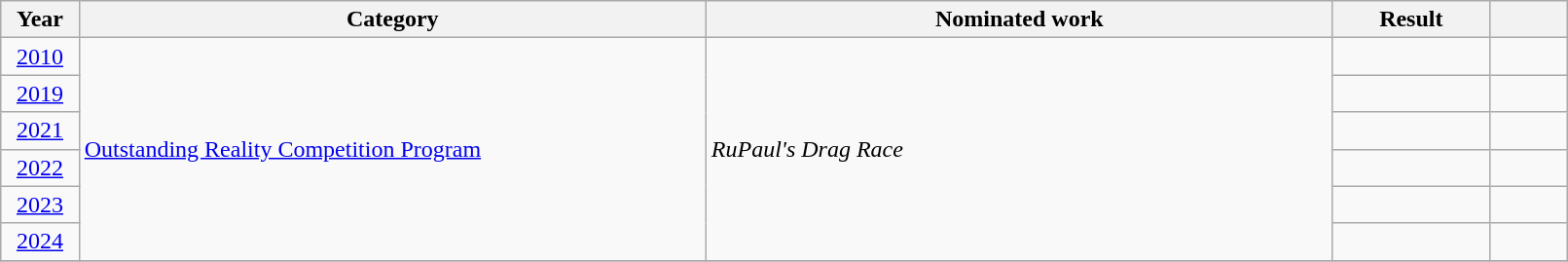<table class="wikitable" style="width:85%;">
<tr>
<th width=5%>Year</th>
<th style="width:40%;">Category</th>
<th style="width:40%;">Nominated work</th>
<th style="width:10%;">Result</th>
<th width=5%></th>
</tr>
<tr>
<td style="text-align: center;"><a href='#'>2010</a></td>
<td rowspan="6"><a href='#'>Outstanding Reality Competition Program</a></td>
<td rowspan="6"><em>RuPaul's Drag Race</em></td>
<td></td>
<td align="center"></td>
</tr>
<tr>
<td style="text-align: center;"><a href='#'>2019</a></td>
<td></td>
<td align="center"></td>
</tr>
<tr>
<td style="text-align: center;"><a href='#'>2021</a></td>
<td></td>
<td align="center"></td>
</tr>
<tr>
<td style="text-align: center;"><a href='#'>2022</a></td>
<td></td>
<td align="center"></td>
</tr>
<tr>
<td align="center"><a href='#'>2023</a></td>
<td></td>
<td style="text-align:center;"></td>
</tr>
<tr>
<td align="center"><a href='#'>2024</a></td>
<td></td>
<td align="center"></td>
</tr>
<tr>
</tr>
</table>
